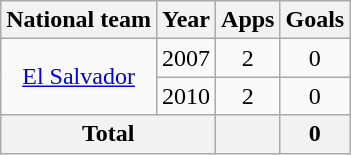<table class="wikitable" style="text-align: center;">
<tr>
<th>National team</th>
<th>Year</th>
<th>Apps</th>
<th>Goals</th>
</tr>
<tr>
<td rowspan="2" valign="center"><a href='#'>El Salvador</a></td>
<td>2007</td>
<td>2</td>
<td>0</td>
</tr>
<tr>
<td>2010</td>
<td>2</td>
<td>0</td>
</tr>
<tr>
<th colspan="2">Total</th>
<th></th>
<th>0</th>
</tr>
</table>
